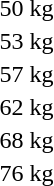<table>
<tr>
<td>50 kg<br></td>
<td></td>
<td></td>
<td></td>
</tr>
<tr>
<td rowspan=2>53 kg<br></td>
<td rowspan=2></td>
<td rowspan=2></td>
<td></td>
</tr>
<tr>
<td></td>
</tr>
<tr>
<td>57 kg<br></td>
<td></td>
<td></td>
<td></td>
</tr>
<tr>
<td>62 kg<br></td>
<td></td>
<td></td>
<td></td>
</tr>
<tr>
<td>68 kg<br></td>
<td></td>
<td></td>
<td></td>
</tr>
<tr>
<td rowspan=2>76 kg<br></td>
<td rowspan=2></td>
<td rowspan=2></td>
<td></td>
</tr>
<tr>
<td></td>
</tr>
</table>
